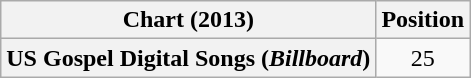<table class="wikitable plainrowheaders">
<tr>
<th>Chart (2013)</th>
<th>Position</th>
</tr>
<tr>
<th scope="row">US Gospel Digital Songs (<em>Billboard</em>)</th>
<td style="text-align:center;">25</td>
</tr>
</table>
